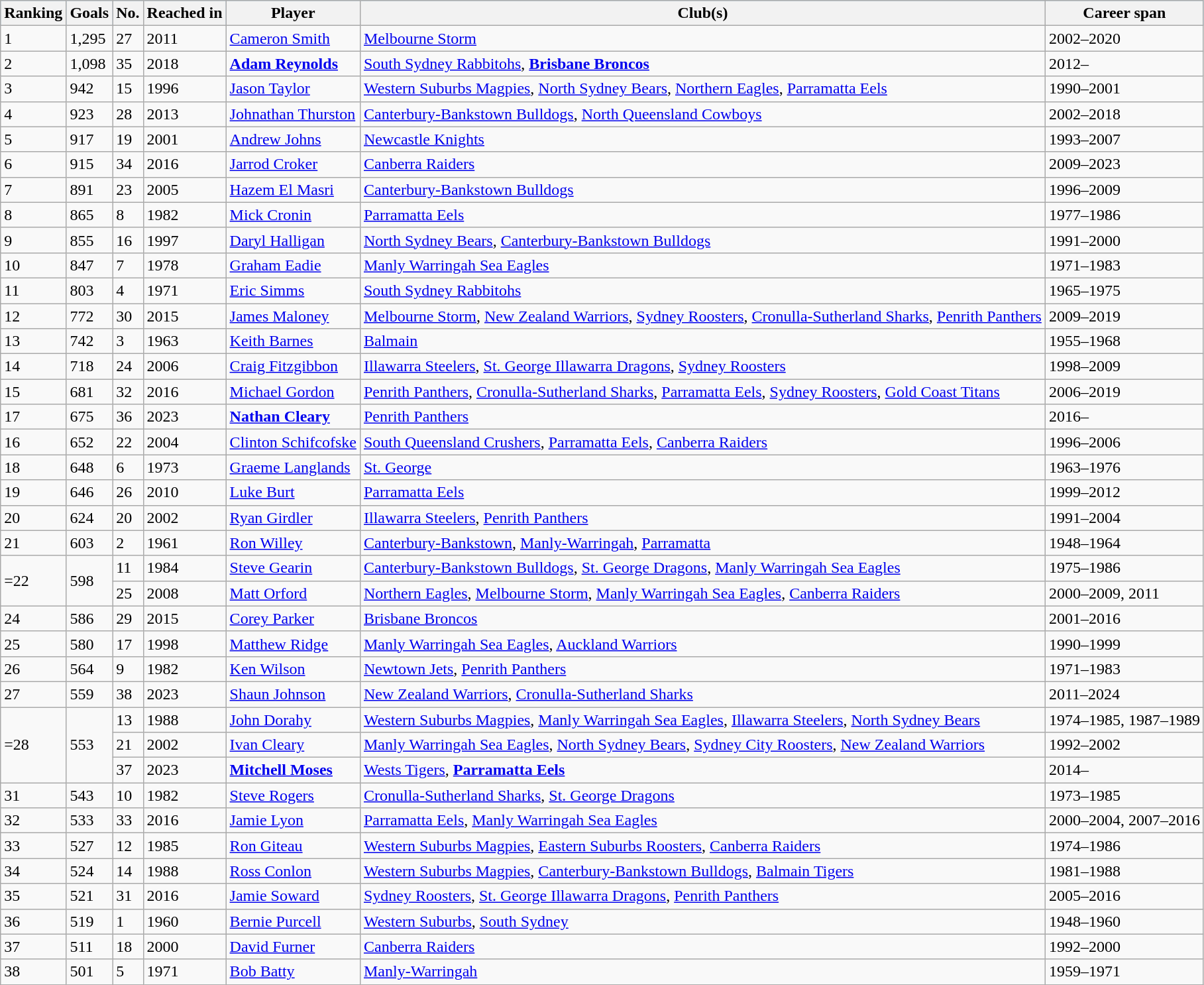<table class="wikitable sortable">
<tr bgcolor=#87cefa>
<th>Ranking</th>
<th>Goals</th>
<th>No.<br></th>
<th>Reached in</th>
<th>Player</th>
<th>Club(s)</th>
<th>Career span</th>
</tr>
<tr>
<td>1</td>
<td>1,295</td>
<td>27</td>
<td>2011</td>
<td><a href='#'>Cameron Smith</a></td>
<td><a href='#'>Melbourne Storm</a></td>
<td>2002–2020</td>
</tr>
<tr>
<td>2</td>
<td>1,098</td>
<td>35</td>
<td>2018</td>
<td><strong><a href='#'>Adam Reynolds</a></strong></td>
<td><a href='#'>South Sydney Rabbitohs</a>, <strong><a href='#'>Brisbane Broncos</a></strong></td>
<td>2012–</td>
</tr>
<tr>
<td>3</td>
<td>942</td>
<td>15</td>
<td>1996</td>
<td><a href='#'>Jason Taylor</a></td>
<td><a href='#'>Western Suburbs Magpies</a>, <a href='#'>North Sydney Bears</a>, <a href='#'>Northern Eagles</a>, <a href='#'>Parramatta Eels</a></td>
<td>1990–2001</td>
</tr>
<tr>
<td>4</td>
<td>923</td>
<td>28</td>
<td>2013</td>
<td><a href='#'>Johnathan Thurston</a></td>
<td><a href='#'>Canterbury-Bankstown Bulldogs</a>, <a href='#'>North Queensland Cowboys</a></td>
<td>2002–2018</td>
</tr>
<tr>
<td>5</td>
<td>917</td>
<td>19</td>
<td>2001</td>
<td><a href='#'>Andrew Johns</a></td>
<td><a href='#'>Newcastle Knights</a></td>
<td>1993–2007</td>
</tr>
<tr>
<td>6</td>
<td>915</td>
<td>34</td>
<td>2016</td>
<td><a href='#'>Jarrod Croker</a></td>
<td><a href='#'>Canberra Raiders</a></td>
<td>2009–2023</td>
</tr>
<tr>
<td>7</td>
<td>891</td>
<td>23</td>
<td>2005</td>
<td><a href='#'>Hazem El Masri</a></td>
<td><a href='#'>Canterbury-Bankstown Bulldogs</a></td>
<td>1996–2009</td>
</tr>
<tr>
<td>8</td>
<td>865</td>
<td>8</td>
<td>1982</td>
<td><a href='#'>Mick Cronin</a></td>
<td><a href='#'>Parramatta Eels</a></td>
<td>1977–1986</td>
</tr>
<tr>
<td>9</td>
<td>855</td>
<td>16</td>
<td>1997</td>
<td><a href='#'>Daryl Halligan</a></td>
<td><a href='#'>North Sydney Bears</a>, <a href='#'>Canterbury-Bankstown Bulldogs</a></td>
<td>1991–2000</td>
</tr>
<tr>
<td>10</td>
<td>847</td>
<td>7</td>
<td>1978</td>
<td><a href='#'>Graham Eadie</a></td>
<td><a href='#'>Manly Warringah Sea Eagles</a></td>
<td>1971–1983</td>
</tr>
<tr>
<td>11</td>
<td>803</td>
<td>4</td>
<td>1971</td>
<td><a href='#'>Eric Simms</a></td>
<td><a href='#'>South Sydney Rabbitohs</a></td>
<td>1965–1975</td>
</tr>
<tr>
<td>12</td>
<td>772</td>
<td>30</td>
<td>2015</td>
<td><a href='#'>James Maloney</a></td>
<td><a href='#'>Melbourne Storm</a>, <a href='#'>New Zealand Warriors</a>, <a href='#'>Sydney Roosters</a>, <a href='#'>Cronulla-Sutherland Sharks</a>, <a href='#'>Penrith Panthers</a></td>
<td>2009–2019</td>
</tr>
<tr>
<td>13</td>
<td>742</td>
<td>3</td>
<td>1963</td>
<td><a href='#'>Keith Barnes</a></td>
<td><a href='#'>Balmain</a></td>
<td>1955–1968</td>
</tr>
<tr>
<td>14</td>
<td>718</td>
<td>24</td>
<td>2006</td>
<td><a href='#'>Craig Fitzgibbon</a></td>
<td><a href='#'>Illawarra Steelers</a>, <a href='#'>St. George Illawarra Dragons</a>, <a href='#'>Sydney Roosters</a></td>
<td>1998–2009</td>
</tr>
<tr>
<td>15</td>
<td>681</td>
<td>32</td>
<td>2016</td>
<td><a href='#'>Michael Gordon</a></td>
<td><a href='#'>Penrith Panthers</a>, <a href='#'>Cronulla-Sutherland Sharks</a>, <a href='#'>Parramatta Eels</a>, <a href='#'>Sydney Roosters</a>, <a href='#'>Gold Coast Titans</a></td>
<td>2006–2019</td>
</tr>
<tr>
<td>17</td>
<td>675</td>
<td>36</td>
<td>2023</td>
<td><strong><a href='#'>Nathan Cleary</a></strong></td>
<td><a href='#'>Penrith Panthers</a></td>
<td>2016–</td>
</tr>
<tr>
<td>16</td>
<td>652</td>
<td>22</td>
<td>2004</td>
<td><a href='#'>Clinton Schifcofske</a></td>
<td><a href='#'>South Queensland Crushers</a>, <a href='#'>Parramatta Eels</a>, <a href='#'>Canberra Raiders</a></td>
<td>1996–2006</td>
</tr>
<tr>
<td>18</td>
<td>648</td>
<td>6</td>
<td>1973</td>
<td><a href='#'>Graeme Langlands</a></td>
<td><a href='#'>St. George</a></td>
<td>1963–1976</td>
</tr>
<tr>
<td>19</td>
<td>646</td>
<td>26</td>
<td>2010</td>
<td><a href='#'>Luke Burt</a></td>
<td><a href='#'>Parramatta Eels</a></td>
<td>1999–2012</td>
</tr>
<tr>
<td>20</td>
<td>624</td>
<td>20</td>
<td>2002</td>
<td><a href='#'>Ryan Girdler</a></td>
<td><a href='#'>Illawarra Steelers</a>, <a href='#'>Penrith Panthers</a></td>
<td>1991–2004</td>
</tr>
<tr>
<td>21</td>
<td>603</td>
<td>2</td>
<td>1961</td>
<td><a href='#'>Ron Willey</a></td>
<td><a href='#'>Canterbury-Bankstown</a>, <a href='#'>Manly-Warringah</a>, <a href='#'>Parramatta</a></td>
<td>1948–1964</td>
</tr>
<tr>
<td rowspan="2">=22</td>
<td rowspan="2">598</td>
<td>11</td>
<td>1984</td>
<td><a href='#'>Steve Gearin</a></td>
<td><a href='#'>Canterbury-Bankstown Bulldogs</a>, <a href='#'>St. George Dragons</a>, <a href='#'>Manly Warringah Sea Eagles</a></td>
<td>1975–1986</td>
</tr>
<tr>
<td>25</td>
<td>2008</td>
<td><a href='#'>Matt Orford</a></td>
<td><a href='#'>Northern Eagles</a>, <a href='#'>Melbourne Storm</a>, <a href='#'>Manly Warringah Sea Eagles</a>, <a href='#'>Canberra Raiders</a></td>
<td>2000–2009, 2011</td>
</tr>
<tr>
<td>24</td>
<td>586</td>
<td>29</td>
<td>2015</td>
<td><a href='#'>Corey Parker</a></td>
<td><a href='#'>Brisbane Broncos</a></td>
<td>2001–2016</td>
</tr>
<tr>
<td>25</td>
<td>580</td>
<td>17</td>
<td>1998</td>
<td><a href='#'>Matthew Ridge</a></td>
<td><a href='#'>Manly Warringah Sea Eagles</a>, <a href='#'>Auckland Warriors</a></td>
<td>1990–1999</td>
</tr>
<tr>
<td>26</td>
<td>564</td>
<td>9</td>
<td>1982</td>
<td><a href='#'>Ken Wilson</a></td>
<td><a href='#'>Newtown Jets</a>, <a href='#'>Penrith Panthers</a></td>
<td>1971–1983</td>
</tr>
<tr>
<td>27</td>
<td>559</td>
<td>38</td>
<td>2023</td>
<td><a href='#'>Shaun Johnson</a></td>
<td><a href='#'>New Zealand Warriors</a>, <a href='#'>Cronulla-Sutherland Sharks</a></td>
<td>2011–2024</td>
</tr>
<tr>
<td rowspan="3">=28</td>
<td rowspan="3">553</td>
<td>13</td>
<td>1988</td>
<td><a href='#'>John Dorahy</a></td>
<td><a href='#'>Western Suburbs Magpies</a>, <a href='#'>Manly Warringah Sea Eagles</a>, <a href='#'>Illawarra Steelers</a>, <a href='#'>North Sydney Bears</a></td>
<td>1974–1985, 1987–1989</td>
</tr>
<tr>
<td>21</td>
<td>2002</td>
<td><a href='#'>Ivan Cleary</a></td>
<td><a href='#'>Manly Warringah Sea Eagles</a>, <a href='#'>North Sydney Bears</a>, <a href='#'>Sydney City Roosters</a>, <a href='#'>New Zealand Warriors</a></td>
<td>1992–2002</td>
</tr>
<tr>
<td>37</td>
<td>2023</td>
<td><strong><a href='#'>Mitchell Moses</a></strong></td>
<td><a href='#'>Wests Tigers</a>, <strong><a href='#'>Parramatta Eels</a></strong></td>
<td>2014–</td>
</tr>
<tr>
<td>31</td>
<td>543</td>
<td>10</td>
<td>1982</td>
<td><a href='#'>Steve Rogers</a></td>
<td><a href='#'>Cronulla-Sutherland Sharks</a>, <a href='#'>St. George Dragons</a></td>
<td>1973–1985</td>
</tr>
<tr>
<td>32</td>
<td>533</td>
<td>33</td>
<td>2016</td>
<td><a href='#'>Jamie Lyon</a></td>
<td><a href='#'>Parramatta Eels</a>, <a href='#'>Manly Warringah Sea Eagles</a></td>
<td>2000–2004, 2007–2016</td>
</tr>
<tr>
<td>33</td>
<td>527</td>
<td>12</td>
<td>1985</td>
<td><a href='#'>Ron Giteau</a></td>
<td><a href='#'>Western Suburbs Magpies</a>, <a href='#'>Eastern Suburbs Roosters</a>, <a href='#'>Canberra Raiders</a></td>
<td>1974–1986</td>
</tr>
<tr>
<td>34</td>
<td>524</td>
<td>14</td>
<td>1988</td>
<td><a href='#'>Ross Conlon</a></td>
<td><a href='#'>Western Suburbs Magpies</a>, <a href='#'>Canterbury-Bankstown Bulldogs</a>, <a href='#'>Balmain Tigers</a></td>
<td>1981–1988</td>
</tr>
<tr>
<td>35</td>
<td>521</td>
<td>31</td>
<td>2016</td>
<td><a href='#'>Jamie Soward</a></td>
<td><a href='#'>Sydney Roosters</a>, <a href='#'>St. George Illawarra Dragons</a>, <a href='#'>Penrith Panthers</a></td>
<td>2005–2016</td>
</tr>
<tr>
<td>36</td>
<td>519</td>
<td>1</td>
<td>1960</td>
<td><a href='#'>Bernie Purcell</a></td>
<td><a href='#'>Western Suburbs</a>, <a href='#'>South Sydney</a></td>
<td>1948–1960</td>
</tr>
<tr>
<td>37</td>
<td>511</td>
<td>18</td>
<td>2000</td>
<td><a href='#'>David Furner</a></td>
<td><a href='#'>Canberra Raiders</a></td>
<td>1992–2000</td>
</tr>
<tr>
<td>38</td>
<td>501</td>
<td>5</td>
<td>1971</td>
<td><a href='#'>Bob Batty</a></td>
<td><a href='#'>Manly-Warringah</a></td>
<td>1959–1971</td>
</tr>
</table>
